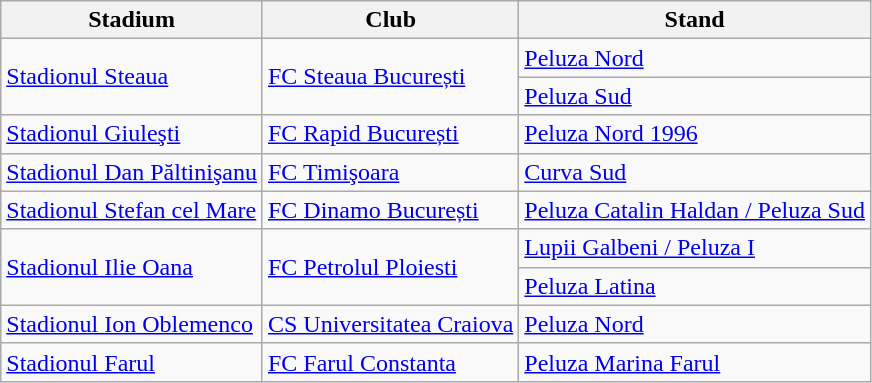<table class="wikitable">
<tr>
<th>Stadium</th>
<th>Club</th>
<th>Stand</th>
</tr>
<tr>
<td rowspan="2" style="text-align:left;"><a href='#'>Stadionul Steaua</a></td>
<td rowspan="2"><a href='#'>FC Steaua București</a></td>
<td><a href='#'>Peluza Nord</a></td>
</tr>
<tr>
<td><a href='#'>Peluza Sud</a></td>
</tr>
<tr>
<td style="text-align:left;"><a href='#'>Stadionul Giuleşti</a></td>
<td><a href='#'>FC Rapid București</a></td>
<td><a href='#'>Peluza Nord 1996</a></td>
</tr>
<tr>
<td style="text-align:left;"><a href='#'>Stadionul Dan Păltinişanu</a></td>
<td><a href='#'>FC Timişoara</a></td>
<td><a href='#'>Curva Sud</a></td>
</tr>
<tr>
<td style="text-align:left;"><a href='#'>Stadionul Stefan cel Mare</a></td>
<td><a href='#'>FC Dinamo București</a></td>
<td><a href='#'>Peluza Catalin Haldan / Peluza Sud</a></td>
</tr>
<tr>
<td rowspan="2" style="text-align:left;"><a href='#'>Stadionul Ilie Oana</a></td>
<td rowspan="2"><a href='#'>FC Petrolul Ploiesti</a></td>
<td><a href='#'>Lupii Galbeni / Peluza I</a></td>
</tr>
<tr>
<td><a href='#'>Peluza Latina</a></td>
</tr>
<tr>
<td style="text-align:left;"><a href='#'>Stadionul Ion Oblemenco</a></td>
<td><a href='#'>CS Universitatea Craiova</a></td>
<td><a href='#'>Peluza Nord</a></td>
</tr>
<tr>
<td style="text-align:left;"><a href='#'>Stadionul Farul</a></td>
<td><a href='#'>FC Farul Constanta</a></td>
<td><a href='#'>Peluza Marina Farul</a></td>
</tr>
</table>
